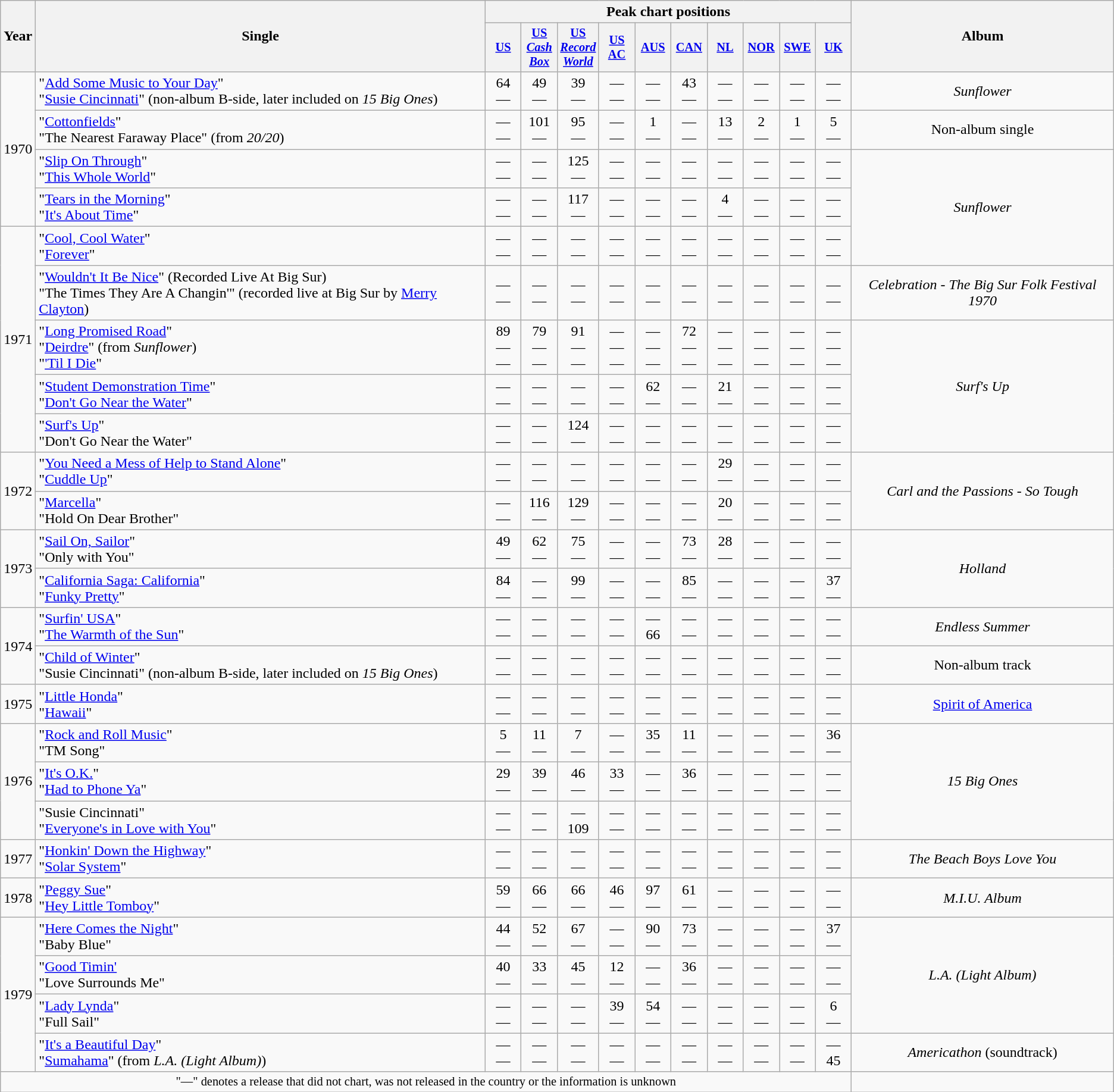<table class="wikitable" style="text-align:center;">
<tr>
<th style="text-align:center;" rowspan="2">Year</th>
<th style="text-align:center;" rowspan="2">Single</th>
<th style="text-align:center;" colspan="10">Peak chart positions</th>
<th rowspan="2">Album</th>
</tr>
<tr>
<th scope=col style="width:2.5em;font-size:85%"><a href='#'>US</a><br></th>
<th scope=col style="width:2.5em;font-size:85%"><a href='#'>US <em>Cash Box</em></a><br></th>
<th scope=col style="width:2.5em;font-size:85%"><a href='#'>US <em>Record World</em></a><br></th>
<th scope=col style="width:2.5em;font-size:85%"><a href='#'>US AC</a><br></th>
<th scope=col style="width:2.5em;font-size:85%"><a href='#'>AUS</a><br></th>
<th scope=col style="width:2.5em;font-size:85%"><a href='#'>CAN</a><br></th>
<th scope=col style="width:2.5em;font-size:85%"><a href='#'>NL</a><br></th>
<th scope=col style="width:2.5em;font-size:85%"><a href='#'>NOR</a><br></th>
<th scope=col style="width:2.5em;font-size:85%"><a href='#'>SWE</a><br></th>
<th scope=col style="width:2.5em;font-size:85%"><a href='#'>UK</a><br></th>
</tr>
<tr>
<td rowspan="4">1970</td>
<td style="text-align:left;">"<a href='#'>Add Some Music to Your Day</a>"<br>"<a href='#'>Susie Cincinnati</a>" (non-album B-side, later included on <em>15 Big Ones</em>)</td>
<td>64<br>—</td>
<td>49<br>—</td>
<td>39<br>—</td>
<td>—<br>—</td>
<td>—<br>—</td>
<td>43<br>—</td>
<td>—<br>—</td>
<td>—<br>—</td>
<td>—<br>—</td>
<td>—<br>—</td>
<td><em>Sunflower</em></td>
</tr>
<tr>
<td style="text-align:left;">"<a href='#'>Cottonfields</a>"<br>"The Nearest Faraway Place" (from <em>20/20</em>)</td>
<td>—<br>—</td>
<td>101<br>—</td>
<td>95<br>—</td>
<td>—<br>—</td>
<td>1<br>—</td>
<td>—<br>—</td>
<td>13<br>—</td>
<td>2<br>—</td>
<td>1<br>—</td>
<td>5<br>—</td>
<td>Non-album single</td>
</tr>
<tr>
<td style="text-align:left;">"<a href='#'>Slip On Through</a>" <br>"<a href='#'>This Whole World</a>"</td>
<td>—<br>—</td>
<td>—<br>—</td>
<td>125<br>—</td>
<td>—<br>—</td>
<td>—<br>—</td>
<td>—<br>—</td>
<td>—<br>—</td>
<td>—<br>—</td>
<td>—<br>—</td>
<td>—<br>—</td>
<td rowspan="3"><em>Sunflower</em></td>
</tr>
<tr>
<td style="text-align:left;">"<a href='#'>Tears in the Morning</a>" <br>"<a href='#'>It's About Time</a>"</td>
<td>—<br>—</td>
<td>—<br>—</td>
<td>117<br>—</td>
<td>—<br>—</td>
<td>—<br>—</td>
<td>—<br>—</td>
<td>4<br>—</td>
<td>—<br>—</td>
<td>—<br>—</td>
<td>—<br>—</td>
</tr>
<tr>
<td rowspan="5">1971</td>
<td style="text-align:left;">"<a href='#'>Cool, Cool Water</a>" <br>"<a href='#'>Forever</a>"</td>
<td>—<br>—</td>
<td>—<br>—</td>
<td>—<br>—</td>
<td>—<br>—</td>
<td>—<br>—</td>
<td>—<br>—</td>
<td>—<br>—</td>
<td>—<br>—</td>
<td>—<br>—</td>
<td>—<br>—</td>
</tr>
<tr>
<td style="text-align:left;">"<a href='#'>Wouldn't It Be Nice</a>" (Recorded Live At Big Sur)   <br>"The Times They Are A Changin'" (recorded live at Big Sur by <a href='#'>Merry Clayton</a>)</td>
<td>—<br>—</td>
<td>—<br>—</td>
<td>—<br>—</td>
<td>—<br>—</td>
<td>—<br>—</td>
<td>—<br>—</td>
<td>—<br>—</td>
<td>—<br>—</td>
<td>—<br>—</td>
<td>—<br>—</td>
<td><em>Celebration - The Big Sur Folk Festival 1970</em></td>
</tr>
<tr>
<td style="text-align:left;">"<a href='#'>Long Promised Road</a>"<br>"<a href='#'>Deirdre</a>" (from <em>Sunflower</em>)<br>"<a href='#'>'Til I Die</a>"</td>
<td>89<br>—<br>—</td>
<td>79<br>—<br>—</td>
<td>91<br>—<br>—</td>
<td>—<br>—<br>—</td>
<td>—<br>—<br>—</td>
<td>72<br>—<br>—</td>
<td>—<br>—<br>—</td>
<td>—<br>—<br>—</td>
<td>—<br>—<br>—</td>
<td>—<br>—<br>—</td>
<td rowspan="3"><em>Surf's Up</em></td>
</tr>
<tr>
<td style="text-align:left;">"<a href='#'>Student Demonstration Time</a>"<br>"<a href='#'>Don't Go Near the Water</a>"</td>
<td>—<br>—</td>
<td>—<br>—</td>
<td>—<br>—</td>
<td>—<br>—</td>
<td>62<br>—</td>
<td>—<br>—</td>
<td>21<br>—</td>
<td>—<br>—</td>
<td>—<br>—</td>
<td>—<br>—</td>
</tr>
<tr>
<td style="text-align:left;">"<a href='#'>Surf's Up</a>"<br>"Don't Go Near the Water"</td>
<td>—<br>—</td>
<td>—<br>—</td>
<td>124<br>—</td>
<td>—<br>—</td>
<td>—<br>—</td>
<td>—<br>—</td>
<td>—<br>—</td>
<td>—<br>—</td>
<td>—<br>—</td>
<td>—<br>—</td>
</tr>
<tr>
<td rowspan="2">1972</td>
<td style="text-align:left;">"<a href='#'>You Need a Mess of Help to Stand Alone</a>"<br>"<a href='#'>Cuddle Up</a>"</td>
<td>—<br>—</td>
<td>—<br>—</td>
<td>—<br>—</td>
<td>—<br>—</td>
<td>—<br>—</td>
<td>—<br>—</td>
<td>29<br>—</td>
<td>—<br>—</td>
<td>—<br>—</td>
<td>—<br>—</td>
<td rowspan="2"><em>Carl and the Passions - So Tough</em></td>
</tr>
<tr>
<td style="text-align:left;">"<a href='#'>Marcella</a>" <br>"Hold On Dear Brother"</td>
<td>—<br>—</td>
<td>116<br>—</td>
<td>129<br>—</td>
<td>—<br>—</td>
<td>—<br>—</td>
<td>—<br>—</td>
<td>20<br>—</td>
<td>—<br>—</td>
<td>—<br>—</td>
<td>—<br>—</td>
</tr>
<tr>
<td rowspan="2">1973</td>
<td style="text-align:left;">"<a href='#'>Sail On, Sailor</a>" <br>"Only with You"</td>
<td>49<br>—</td>
<td>62<br>—</td>
<td>75<br>—</td>
<td>—<br>—</td>
<td>—<br>—</td>
<td>73<br>—</td>
<td>28<br>—</td>
<td>—<br>—</td>
<td>—<br>—</td>
<td>—<br>—</td>
<td rowspan="2"><em>Holland</em></td>
</tr>
<tr>
<td style="text-align:left;">"<a href='#'>California Saga: California</a>"<br>"<a href='#'>Funky Pretty</a>"</td>
<td>84<br>—</td>
<td>—<br>—</td>
<td>99<br>—</td>
<td>—<br>—</td>
<td>—<br>—</td>
<td>85<br>—</td>
<td>—<br>—</td>
<td>—<br>—</td>
<td>—<br>—</td>
<td>37<br>—</td>
</tr>
<tr>
<td rowspan="2">1974</td>
<td style="text-align:left;">"<a href='#'>Surfin' USA</a>"<br>"<a href='#'>The Warmth of the Sun</a>"</td>
<td>—<br>—</td>
<td>—<br>—</td>
<td>—<br>—</td>
<td>—<br>—</td>
<td>—<br>66</td>
<td>—<br>—</td>
<td>—<br>—</td>
<td>—<br>—</td>
<td>—<br>—</td>
<td>—<br>—</td>
<td><em>Endless Summer</em></td>
</tr>
<tr>
<td style="text-align:left;">"<a href='#'>Child of Winter</a>"<br>"Susie Cincinnati" (non-album B-side, later included on <em>15 Big Ones</em>)</td>
<td>—<br>—</td>
<td>—<br>—</td>
<td>—<br>—</td>
<td>—<br>—</td>
<td>—<br>—</td>
<td>—<br>—</td>
<td>—<br>—</td>
<td>—<br>—</td>
<td>—<br>—</td>
<td>—<br>—</td>
<td>Non-album track</td>
</tr>
<tr>
<td rowspan="1">1975</td>
<td style="text-align:left;">"<a href='#'>Little Honda</a>"<br>"<a href='#'>Hawaii</a>"</td>
<td>—<br>—</td>
<td>—<br>—</td>
<td>—<br>—</td>
<td>—<br>—</td>
<td>—<br>—</td>
<td>—<br>—</td>
<td>—<br>—</td>
<td>—<br>—</td>
<td>—<br>—</td>
<td>—<br>—</td>
<td><a href='#'>Spirit of America</a></td>
</tr>
<tr>
<td rowspan="3">1976</td>
<td style="text-align:left;">"<a href='#'>Rock and Roll Music</a>" <br>"TM Song"</td>
<td>5<br>—</td>
<td>11<br>—</td>
<td>7<br>—</td>
<td>—<br>—</td>
<td>35<br>—</td>
<td>11<br>—</td>
<td>—<br>—</td>
<td>—<br>—</td>
<td>—<br>—</td>
<td>36<br>—</td>
<td rowspan="3"><em>15 Big Ones</em></td>
</tr>
<tr>
<td style="text-align:left;">"<a href='#'>It's O.K.</a>"<br>"<a href='#'>Had to Phone Ya</a>"</td>
<td>29<br>—</td>
<td>39<br>—</td>
<td>46<br>—</td>
<td>33<br>—</td>
<td>—<br>—</td>
<td>36<br>—</td>
<td>—<br>—</td>
<td>—<br>—</td>
<td>—<br>—</td>
<td>—<br>—</td>
</tr>
<tr>
<td style="text-align:left;">"Susie Cincinnati"<br>"<a href='#'>Everyone's in Love with You</a>"<br></td>
<td>—<br>—</td>
<td>—<br>—</td>
<td>—<br>109</td>
<td>—<br>—</td>
<td>—<br>—</td>
<td>—<br>—</td>
<td>—<br>—</td>
<td>—<br>—</td>
<td>—<br>—</td>
<td>—<br>—</td>
</tr>
<tr>
<td>1977</td>
<td style="text-align:left;">"<a href='#'>Honkin' Down the Highway</a>"<br> "<a href='#'>Solar System</a>"</td>
<td>—<br>—</td>
<td>—<br>—</td>
<td>—<br>—</td>
<td>—<br>—</td>
<td>—<br>—</td>
<td>—<br>—</td>
<td>—<br>—</td>
<td>—<br>—</td>
<td>—<br>—</td>
<td>—<br>—</td>
<td><em>The Beach Boys Love You</em></td>
</tr>
<tr>
<td>1978</td>
<td style="text-align:left;">"<a href='#'>Peggy Sue</a>" <br>"<a href='#'>Hey Little Tomboy</a>"</td>
<td>59<br>—</td>
<td>66<br>—</td>
<td>66<br>—</td>
<td>46<br>—</td>
<td>97<br>—</td>
<td>61<br>—</td>
<td>—<br>—</td>
<td>—<br>—</td>
<td>—<br>—</td>
<td>—<br>—</td>
<td><em>M.I.U. Album</em></td>
</tr>
<tr>
<td rowspan="4">1979</td>
<td style="text-align:left;">"<a href='#'>Here Comes the Night</a>" <br>"Baby Blue"</td>
<td>44<br>—</td>
<td>52<br>—</td>
<td>67<br>—</td>
<td>—<br>—</td>
<td>90<br>—</td>
<td>73<br>—</td>
<td>—<br>—</td>
<td>—<br>—</td>
<td>—<br>—</td>
<td>37<br>—</td>
<td rowspan="3"><em>L.A. (Light Album)</em></td>
</tr>
<tr>
<td style="text-align:left;">"<a href='#'>Good Timin'</a> <br>"Love Surrounds Me"</td>
<td>40<br>—</td>
<td>33<br>—</td>
<td>45<br>—</td>
<td>12<br>—</td>
<td>—<br>—</td>
<td>36<br>—</td>
<td>—<br>—</td>
<td>—<br>—</td>
<td>—<br>—</td>
<td>—<br>—</td>
</tr>
<tr>
<td style="text-align:left;">"<a href='#'>Lady Lynda</a>"<br>"Full Sail"</td>
<td>—<br>—</td>
<td>—<br>—</td>
<td>—<br>—</td>
<td>39<br>—</td>
<td>54<br>—</td>
<td>—<br>—</td>
<td>—<br>—</td>
<td>—<br>—</td>
<td>—<br>—</td>
<td>6<br>—</td>
</tr>
<tr>
<td style="text-align:left;">"<a href='#'>It's a Beautiful Day</a>" <br>"<a href='#'>Sumahama</a>" (from <em>L.A. (Light Album)</em>)</td>
<td>—<br>—</td>
<td>—<br>—</td>
<td>—<br>—</td>
<td>—<br>—</td>
<td>—<br>—</td>
<td>—<br>—</td>
<td>—<br>—</td>
<td>—<br>—</td>
<td>—<br>—</td>
<td>—<br>45</td>
<td><em>Americathon</em> (soundtrack)</td>
</tr>
<tr>
<td colspan="12" style="font-size:85%;">"—" denotes a release that did not chart, was not released in the country or the information is unknown</td>
<td></td>
</tr>
</table>
